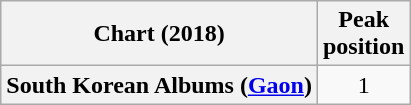<table class="wikitable plainrowheaders" style="text-align:center">
<tr>
<th scope="col">Chart (2018)</th>
<th scope="col">Peak<br> position</th>
</tr>
<tr>
<th scope="row">South Korean Albums (<a href='#'>Gaon</a>)</th>
<td>1</td>
</tr>
</table>
